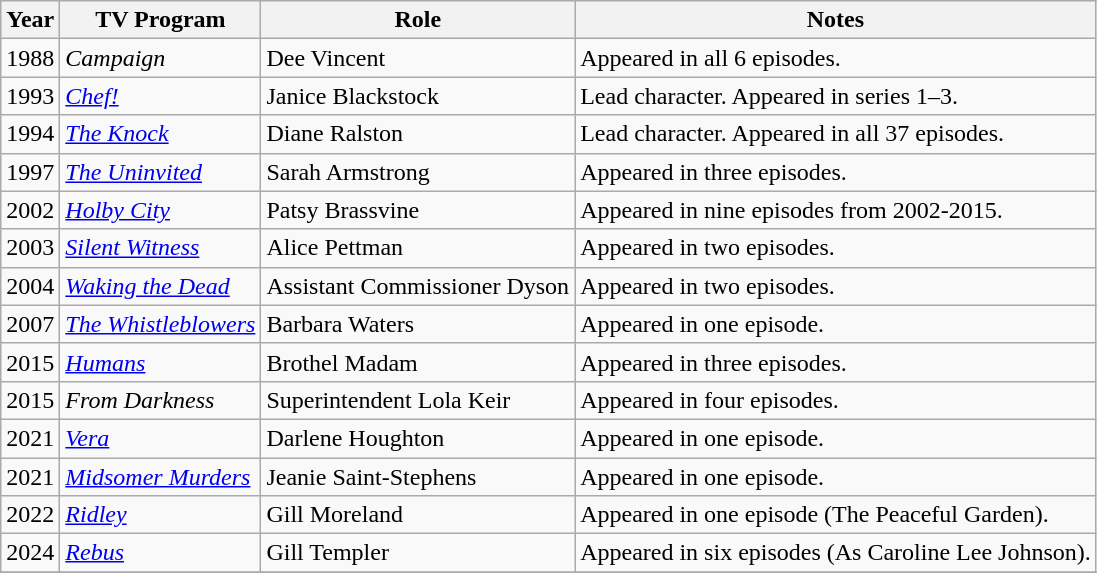<table class="wikitable sortable ">
<tr>
<th>Year</th>
<th class="unsortable">TV Program</th>
<th class="unsortable">Role</th>
<th class="unsortable">Notes</th>
</tr>
<tr>
<td>1988</td>
<td><em>Campaign</em></td>
<td>Dee Vincent</td>
<td>Appeared in all 6 episodes.</td>
</tr>
<tr>
<td>1993</td>
<td><em><a href='#'>Chef!</a></em></td>
<td>Janice Blackstock</td>
<td>Lead character. Appeared in series 1–3.</td>
</tr>
<tr>
<td>1994</td>
<td><em><a href='#'>The Knock</a></em></td>
<td>Diane Ralston</td>
<td>Lead character. Appeared in all 37 episodes.</td>
</tr>
<tr>
<td>1997</td>
<td><em><a href='#'>The Uninvited</a></em></td>
<td>Sarah Armstrong</td>
<td>Appeared in three episodes.</td>
</tr>
<tr>
<td>2002</td>
<td><em><a href='#'>Holby City</a></em></td>
<td>Patsy Brassvine</td>
<td>Appeared in nine episodes from 2002-2015.</td>
</tr>
<tr>
<td>2003</td>
<td><em><a href='#'>Silent Witness</a></em></td>
<td>Alice Pettman</td>
<td>Appeared in two episodes.</td>
</tr>
<tr>
<td>2004</td>
<td><em><a href='#'>Waking the Dead</a></em></td>
<td>Assistant Commissioner Dyson</td>
<td>Appeared in two episodes.</td>
</tr>
<tr>
<td>2007</td>
<td><em><a href='#'>The Whistleblowers</a></em></td>
<td>Barbara Waters</td>
<td>Appeared in one episode.</td>
</tr>
<tr>
<td>2015</td>
<td><em><a href='#'>Humans</a></em></td>
<td>Brothel Madam</td>
<td>Appeared in three episodes.</td>
</tr>
<tr>
<td>2015</td>
<td><em>From Darkness</em></td>
<td>Superintendent Lola Keir</td>
<td>Appeared in four episodes.</td>
</tr>
<tr>
<td>2021</td>
<td><em><a href='#'>Vera</a></em></td>
<td>Darlene Houghton</td>
<td>Appeared in one episode.</td>
</tr>
<tr>
<td>2021</td>
<td><em><a href='#'>Midsomer Murders</a></em></td>
<td>Jeanie Saint-Stephens</td>
<td>Appeared in one episode.</td>
</tr>
<tr>
<td>2022</td>
<td><em><a href='#'>Ridley</a></em></td>
<td>Gill Moreland</td>
<td>Appeared in one episode (The Peaceful Garden).</td>
</tr>
<tr>
<td>2024</td>
<td><em><a href='#'>Rebus</a></em></td>
<td>Gill Templer</td>
<td>Appeared in six episodes (As Caroline Lee Johnson).</td>
</tr>
<tr>
</tr>
</table>
